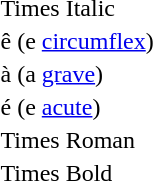<table>
<tr>
<td></td>
<td>Times Italic</td>
</tr>
<tr>
<td></td>
<td>ê (e <a href='#'>circumflex</a>)</td>
</tr>
<tr>
<td></td>
<td>à (a <a href='#'>grave</a>)</td>
</tr>
<tr>
<td></td>
<td>é (e <a href='#'>acute</a>)</td>
</tr>
<tr>
<td></td>
<td>Times Roman</td>
</tr>
<tr>
<td></td>
<td>Times Bold</td>
</tr>
</table>
